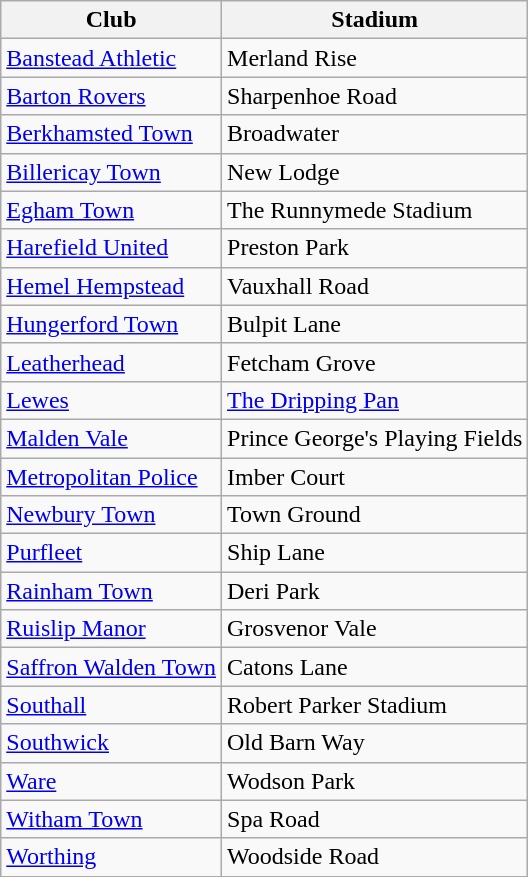<table class="wikitable sortable">
<tr>
<th>Club</th>
<th>Stadium</th>
</tr>
<tr>
<td><a href='#'>Banstead Athletic</a></td>
<td>Merland Rise</td>
</tr>
<tr>
<td><a href='#'>Barton Rovers</a></td>
<td>Sharpenhoe Road</td>
</tr>
<tr>
<td><a href='#'>Berkhamsted Town</a></td>
<td>Broadwater</td>
</tr>
<tr>
<td><a href='#'>Billericay Town</a></td>
<td>New Lodge</td>
</tr>
<tr>
<td><a href='#'>Egham Town</a></td>
<td>The Runnymede Stadium</td>
</tr>
<tr>
<td><a href='#'>Harefield United</a></td>
<td>Preston Park</td>
</tr>
<tr>
<td><a href='#'>Hemel Hempstead</a></td>
<td>Vauxhall Road</td>
</tr>
<tr>
<td><a href='#'>Hungerford Town</a></td>
<td>Bulpit Lane</td>
</tr>
<tr>
<td><a href='#'>Leatherhead</a></td>
<td>Fetcham Grove</td>
</tr>
<tr>
<td><a href='#'>Lewes</a></td>
<td><a href='#'>The Dripping Pan</a></td>
</tr>
<tr>
<td><a href='#'>Malden Vale</a></td>
<td>Prince George's Playing Fields</td>
</tr>
<tr>
<td><a href='#'>Metropolitan Police</a></td>
<td>Imber Court</td>
</tr>
<tr>
<td><a href='#'>Newbury Town</a></td>
<td>Town Ground</td>
</tr>
<tr>
<td><a href='#'>Purfleet</a></td>
<td>Ship Lane</td>
</tr>
<tr>
<td><a href='#'>Rainham Town</a></td>
<td>Deri Park</td>
</tr>
<tr>
<td><a href='#'>Ruislip Manor</a></td>
<td>Grosvenor Vale</td>
</tr>
<tr>
<td><a href='#'>Saffron Walden Town</a></td>
<td>Catons Lane</td>
</tr>
<tr>
<td><a href='#'>Southall</a></td>
<td>Robert Parker Stadium</td>
</tr>
<tr>
<td><a href='#'>Southwick</a></td>
<td>Old Barn Way</td>
</tr>
<tr>
<td><a href='#'>Ware</a></td>
<td>Wodson Park</td>
</tr>
<tr>
<td><a href='#'>Witham Town</a></td>
<td>Spa Road</td>
</tr>
<tr>
<td><a href='#'>Worthing</a></td>
<td>Woodside Road</td>
</tr>
</table>
